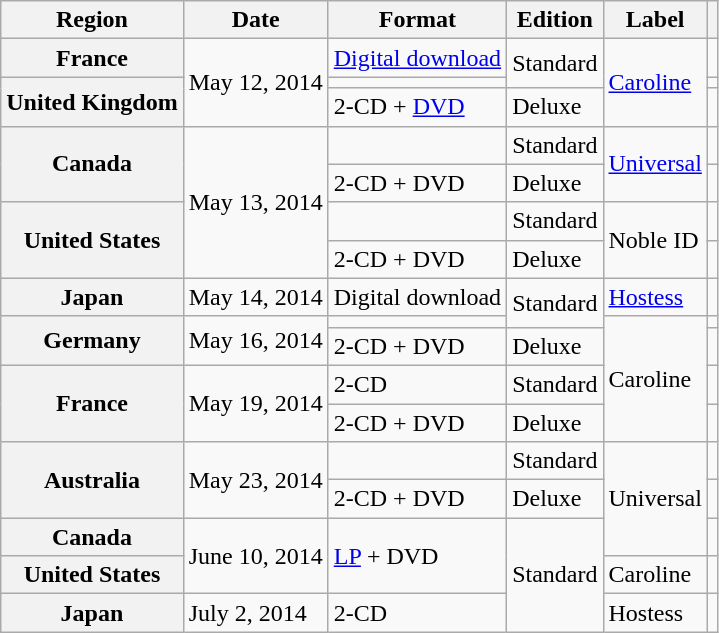<table class="wikitable plainrowheaders">
<tr>
<th scope="col">Region</th>
<th scope="col">Date</th>
<th scope="col">Format</th>
<th scope="col">Edition</th>
<th scope="col">Label</th>
<th scope="col"></th>
</tr>
<tr>
<th scope="row">France</th>
<td rowspan="3">May 12, 2014</td>
<td><a href='#'>Digital download</a></td>
<td rowspan="2">Standard</td>
<td rowspan="3"><a href='#'>Caroline</a></td>
<td align="center"></td>
</tr>
<tr>
<th scope="row" rowspan="2">United Kingdom</th>
<td></td>
<td align="center"></td>
</tr>
<tr>
<td>2-CD + <a href='#'>DVD</a></td>
<td>Deluxe</td>
<td align="center"></td>
</tr>
<tr>
<th scope="row" rowspan="2">Canada</th>
<td rowspan="4">May 13, 2014</td>
<td></td>
<td>Standard</td>
<td rowspan="2"><a href='#'>Universal</a></td>
<td align="center"></td>
</tr>
<tr>
<td>2-CD + DVD</td>
<td>Deluxe</td>
<td align="center"></td>
</tr>
<tr>
<th scope="row" rowspan="2">United States</th>
<td></td>
<td>Standard</td>
<td rowspan="2">Noble ID</td>
<td align="center"></td>
</tr>
<tr>
<td>2-CD + DVD</td>
<td>Deluxe</td>
<td align="center"></td>
</tr>
<tr>
<th scope="row">Japan</th>
<td>May 14, 2014</td>
<td>Digital download</td>
<td rowspan="2">Standard</td>
<td><a href='#'>Hostess</a></td>
<td align="center"></td>
</tr>
<tr>
<th scope="row" rowspan="2">Germany</th>
<td rowspan="2">May 16, 2014</td>
<td></td>
<td rowspan="4">Caroline</td>
<td align="center"></td>
</tr>
<tr>
<td>2-CD + DVD</td>
<td>Deluxe</td>
<td align="center"></td>
</tr>
<tr>
<th scope="row" rowspan="2">France</th>
<td rowspan="2">May 19, 2014</td>
<td>2-CD</td>
<td>Standard</td>
<td align="center"></td>
</tr>
<tr>
<td>2-CD + DVD</td>
<td>Deluxe</td>
<td align="center"></td>
</tr>
<tr>
<th scope="row" rowspan="2">Australia</th>
<td rowspan="2">May 23, 2014</td>
<td></td>
<td>Standard</td>
<td rowspan="3">Universal</td>
<td align="center"></td>
</tr>
<tr>
<td>2-CD + DVD</td>
<td>Deluxe</td>
<td align="center"></td>
</tr>
<tr>
<th scope="row">Canada</th>
<td rowspan="2">June 10, 2014</td>
<td rowspan="2"><a href='#'>LP</a> + DVD</td>
<td rowspan="3">Standard</td>
<td align="center"></td>
</tr>
<tr>
<th scope="row">United States</th>
<td>Caroline</td>
<td align="center"></td>
</tr>
<tr>
<th scope="row">Japan</th>
<td>July 2, 2014</td>
<td>2-CD</td>
<td>Hostess</td>
<td align="center"></td>
</tr>
</table>
